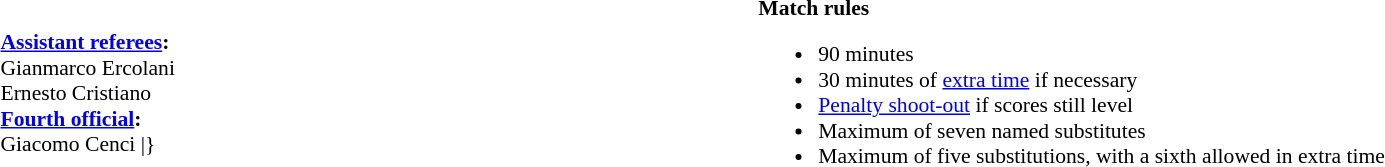<table style="width:100%;font-size:90%">
<tr>
<td><br><strong><a href='#'>Assistant referees</a>:</strong>
<br>Gianmarco Ercolani
<br>Ernesto Cristiano
<br><strong><a href='#'>Fourth official</a>:</strong>
<br>Giacomo Cenci
<includeonly>|}</includeonly></td>
<td style="width:60%;vertical-align:top"><br><strong>Match rules</strong><ul><li>90 minutes</li><li>30 minutes of <a href='#'>extra time</a> if necessary</li><li><a href='#'>Penalty shoot-out</a> if scores still level</li><li>Maximum of seven named substitutes</li><li>Maximum of five substitutions, with a sixth allowed in extra time</li></ul></td>
</tr>
</table>
